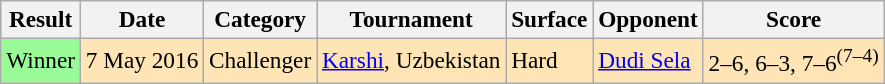<table class="sortable wikitable" style=font-size:97%>
<tr>
<th>Result</th>
<th>Date</th>
<th>Category</th>
<th>Tournament</th>
<th>Surface</th>
<th>Opponent</th>
<th>Score</th>
</tr>
<tr bgcolor=moccasin>
<td style="background:#98FB98">Winner</td>
<td>7 May 2016</td>
<td>Challenger</td>
<td><a href='#'>Karshi</a>, Uzbekistan</td>
<td>Hard</td>
<td> <a href='#'>Dudi Sela</a></td>
<td>2–6, 6–3, 7–6<sup>(7–4)</sup></td>
</tr>
</table>
